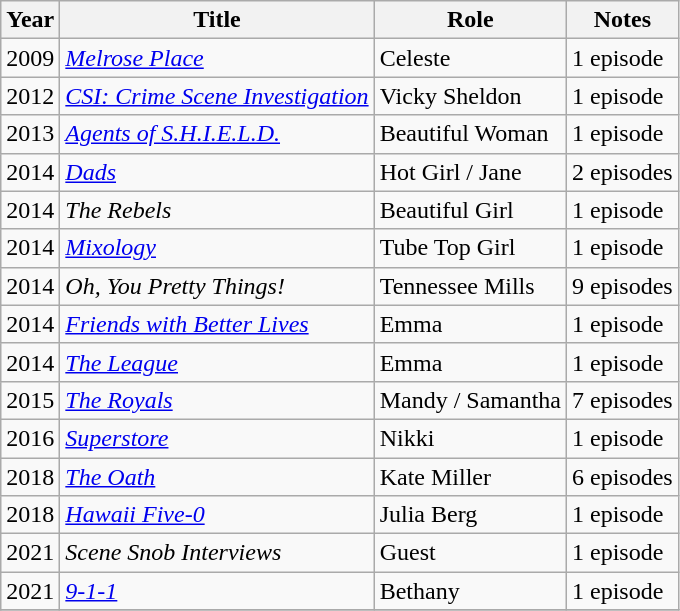<table class="wikitable sortable">
<tr>
<th>Year</th>
<th>Title</th>
<th>Role</th>
<th>Notes</th>
</tr>
<tr>
<td>2009</td>
<td><em><a href='#'>Melrose Place</a></em></td>
<td>Celeste</td>
<td>1 episode</td>
</tr>
<tr>
<td>2012</td>
<td><em><a href='#'>CSI: Crime Scene Investigation</a></em></td>
<td>Vicky Sheldon</td>
<td>1 episode</td>
</tr>
<tr>
<td>2013</td>
<td><em><a href='#'>Agents of S.H.I.E.L.D.</a></em></td>
<td>Beautiful Woman</td>
<td>1 episode</td>
</tr>
<tr>
<td>2014</td>
<td><em><a href='#'>Dads</a></em></td>
<td>Hot Girl / Jane</td>
<td>2 episodes</td>
</tr>
<tr>
<td>2014</td>
<td><em>The Rebels</em></td>
<td>Beautiful Girl</td>
<td>1 episode</td>
</tr>
<tr>
<td>2014</td>
<td><em><a href='#'>Mixology</a></em></td>
<td>Tube Top Girl</td>
<td>1 episode</td>
</tr>
<tr>
<td>2014</td>
<td><em>Oh, You Pretty Things!</em></td>
<td>Tennessee Mills</td>
<td>9 episodes</td>
</tr>
<tr>
<td>2014</td>
<td><em><a href='#'>Friends with Better Lives</a></em></td>
<td>Emma</td>
<td>1 episode</td>
</tr>
<tr>
<td>2014</td>
<td><em><a href='#'>The League</a></em></td>
<td>Emma</td>
<td>1 episode</td>
</tr>
<tr>
<td>2015</td>
<td><em><a href='#'>The Royals</a></em></td>
<td>Mandy / Samantha</td>
<td>7 episodes</td>
</tr>
<tr>
<td>2016</td>
<td><em><a href='#'>Superstore</a></em></td>
<td>Nikki</td>
<td>1 episode</td>
</tr>
<tr>
<td>2018</td>
<td><em><a href='#'>The Oath</a></em></td>
<td>Kate Miller</td>
<td>6 episodes</td>
</tr>
<tr>
<td>2018</td>
<td><em><a href='#'>Hawaii Five-0</a></em></td>
<td>Julia Berg</td>
<td>1 episode</td>
</tr>
<tr>
<td>2021</td>
<td><em>Scene Snob Interviews</em></td>
<td>Guest</td>
<td>1 episode</td>
</tr>
<tr>
<td>2021</td>
<td><em><a href='#'>9-1-1</a></em></td>
<td>Bethany</td>
<td>1 episode</td>
</tr>
<tr>
</tr>
</table>
